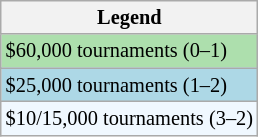<table class=wikitable style=font-size:85%>
<tr>
<th>Legend</th>
</tr>
<tr style="background:#addfad;">
<td>$60,000 tournaments (0–1)</td>
</tr>
<tr style="background:lightblue;">
<td>$25,000 tournaments (1–2)</td>
</tr>
<tr style="background:#f0f8ff;">
<td>$10/15,000 tournaments (3–2)</td>
</tr>
</table>
